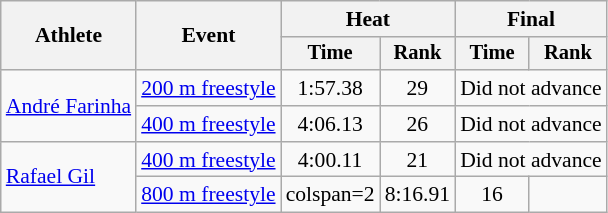<table class=wikitable style="font-size:90%; text-align:center;">
<tr>
<th rowspan=2>Athlete</th>
<th rowspan=2>Event</th>
<th colspan=2>Heat</th>
<th colspan=2>Final</th>
</tr>
<tr style="font-size:95%">
<th>Time</th>
<th>Rank</th>
<th>Time</th>
<th>Rank</th>
</tr>
<tr>
<td align=left rowspan=2><a href='#'>André Farinha</a></td>
<td align=left><a href='#'>200 m freestyle</a></td>
<td>1:57.38</td>
<td>29</td>
<td colspan=2>Did not advance</td>
</tr>
<tr>
<td align=left><a href='#'>400 m freestyle</a></td>
<td>4:06.13</td>
<td>26</td>
<td colspan=2>Did not advance</td>
</tr>
<tr>
<td align=left rowspan=2><a href='#'>Rafael Gil</a></td>
<td align=left><a href='#'>400 m freestyle</a></td>
<td>4:00.11</td>
<td>21</td>
<td colspan=2>Did not advance</td>
</tr>
<tr>
<td align=left><a href='#'>800 m freestyle</a></td>
<td>colspan=2 </td>
<td>8:16.91</td>
<td>16</td>
</tr>
</table>
